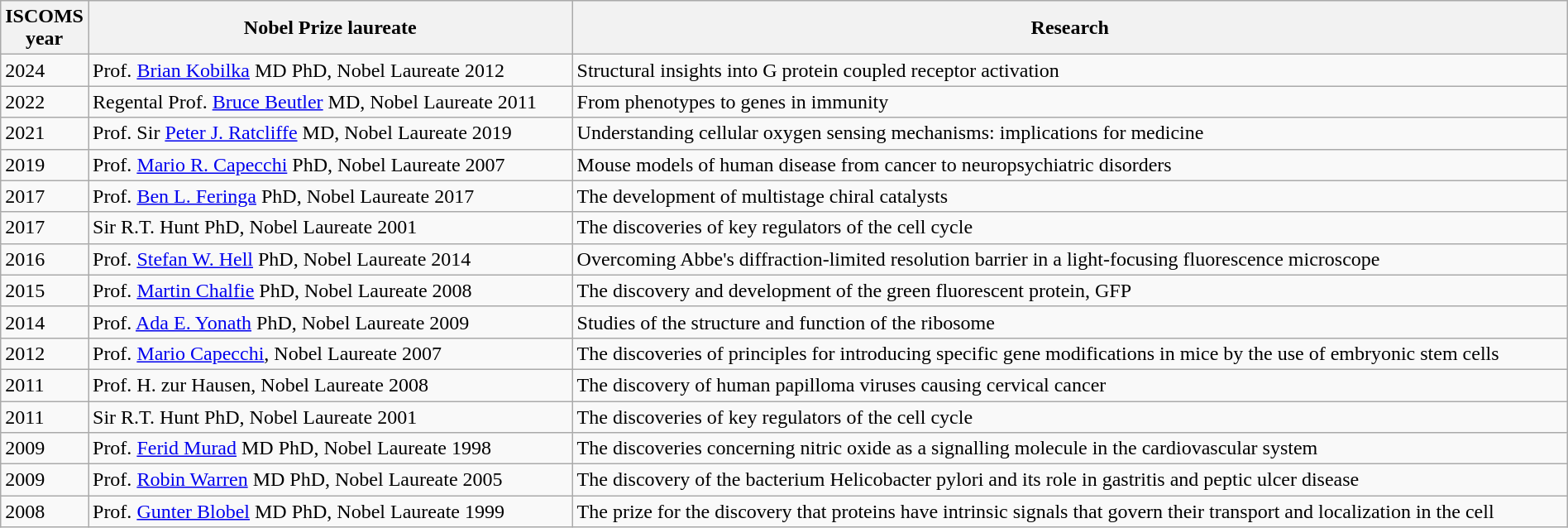<table class="wikitable" width="100%">
<tr>
<th style="width:1%;">ISCOMS year</th>
<th>Nobel Prize laureate</th>
<th>Research</th>
</tr>
<tr>
<td>2024</td>
<td>Prof. <a href='#'>Brian Kobilka</a> MD PhD, Nobel Laureate 2012</td>
<td>Structural insights into G protein coupled receptor activation</td>
</tr>
<tr>
<td>2022</td>
<td>Regental Prof. <a href='#'>Bruce Beutler</a> MD, Nobel Laureate 2011</td>
<td>From phenotypes to genes in immunity</td>
</tr>
<tr>
<td>2021</td>
<td>Prof. Sir <a href='#'>Peter J. Ratcliffe</a> MD, Nobel Laureate 2019</td>
<td>Understanding cellular oxygen sensing mechanisms: implications for medicine</td>
</tr>
<tr>
<td>2019</td>
<td>Prof. <a href='#'>Mario R. Capecchi</a> PhD, Nobel Laureate 2007</td>
<td>Mouse models of human disease from cancer to neuropsychiatric disorders</td>
</tr>
<tr>
<td>2017</td>
<td>Prof. <a href='#'>Ben L. Feringa</a> PhD, Nobel Laureate 2017</td>
<td>The development of multistage chiral catalysts</td>
</tr>
<tr>
<td>2017</td>
<td>Sir R.T. Hunt PhD, Nobel Laureate 2001</td>
<td>The discoveries of key regulators of the cell cycle</td>
</tr>
<tr>
<td>2016</td>
<td>Prof. <a href='#'>Stefan W. Hell</a> PhD, Nobel Laureate 2014</td>
<td>Overcoming Abbe's diffraction-limited resolution barrier in a light-focusing fluorescence microscope</td>
</tr>
<tr>
<td>2015</td>
<td>Prof. <a href='#'>Martin Chalfie</a> PhD, Nobel Laureate 2008</td>
<td>The discovery and development of the green fluorescent protein, GFP</td>
</tr>
<tr>
<td>2014</td>
<td>Prof. <a href='#'>Ada E. Yonath</a> PhD, Nobel Laureate 2009</td>
<td>Studies of the structure and function of the ribosome</td>
</tr>
<tr>
<td>2012</td>
<td>Prof. <a href='#'>Mario Capecchi</a>, Nobel Laureate 2007</td>
<td>The discoveries of principles for introducing specific gene modifications in mice by the use of embryonic stem cells</td>
</tr>
<tr>
<td>2011</td>
<td>Prof. H. zur Hausen, Nobel Laureate 2008</td>
<td>The discovery of human papilloma viruses causing cervical cancer</td>
</tr>
<tr>
<td>2011</td>
<td>Sir R.T. Hunt PhD, Nobel Laureate 2001</td>
<td>The discoveries of key regulators of the cell cycle</td>
</tr>
<tr>
<td>2009</td>
<td>Prof. <a href='#'>Ferid Murad</a> MD PhD, Nobel Laureate 1998</td>
<td>The discoveries concerning nitric oxide as a signalling molecule in the cardiovascular system</td>
</tr>
<tr>
<td>2009</td>
<td>Prof. <a href='#'>Robin Warren</a> MD PhD, Nobel Laureate 2005</td>
<td>The discovery of the bacterium Helicobacter pylori and its role in gastritis and peptic ulcer disease</td>
</tr>
<tr>
<td>2008</td>
<td>Prof. <a href='#'>Gunter Blobel</a> MD PhD, Nobel Laureate 1999</td>
<td>The prize for the discovery that proteins have intrinsic signals that govern their transport and localization in the cell</td>
</tr>
</table>
